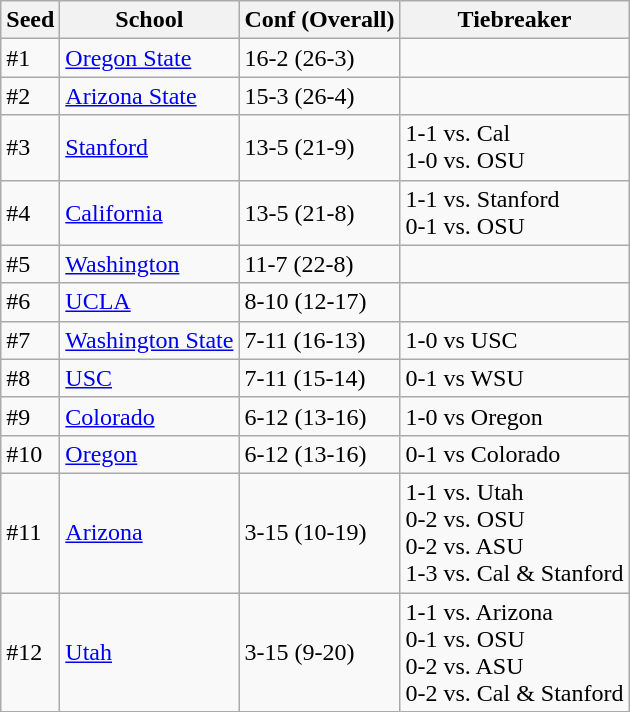<table class="wikitable">
<tr>
<th>Seed</th>
<th>School</th>
<th>Conf (Overall)</th>
<th>Tiebreaker</th>
</tr>
<tr>
<td>#1</td>
<td><a href='#'>Oregon State</a></td>
<td>16-2 (26-3)</td>
<td></td>
</tr>
<tr>
<td>#2</td>
<td><a href='#'>Arizona State</a></td>
<td>15-3 (26-4)</td>
<td></td>
</tr>
<tr>
<td>#3</td>
<td><a href='#'>Stanford</a></td>
<td>13-5 (21-9)</td>
<td>1-1 vs. Cal <br> 1-0 vs. OSU</td>
</tr>
<tr>
<td>#4</td>
<td><a href='#'>California</a></td>
<td>13-5 (21-8)</td>
<td>1-1 vs. Stanford <br> 0-1 vs. OSU</td>
</tr>
<tr>
<td>#5</td>
<td><a href='#'>Washington</a></td>
<td>11-7 (22-8)</td>
<td></td>
</tr>
<tr>
<td>#6</td>
<td><a href='#'>UCLA</a></td>
<td>8-10 (12-17)</td>
<td></td>
</tr>
<tr>
<td>#7</td>
<td><a href='#'>Washington State</a></td>
<td>7-11 (16-13)</td>
<td>1-0 vs USC</td>
</tr>
<tr>
<td>#8</td>
<td><a href='#'>USC</a></td>
<td>7-11 (15-14)</td>
<td>0-1 vs WSU</td>
</tr>
<tr>
<td>#9</td>
<td><a href='#'>Colorado</a></td>
<td>6-12 (13-16)</td>
<td>1-0 vs Oregon</td>
</tr>
<tr>
<td>#10</td>
<td><a href='#'>Oregon</a></td>
<td>6-12 (13-16)</td>
<td>0-1 vs Colorado</td>
</tr>
<tr>
<td>#11</td>
<td><a href='#'>Arizona</a></td>
<td>3-15 (10-19)</td>
<td>1-1 vs. Utah <br> 0-2 vs. OSU <br> 0-2 vs. ASU <br> 1-3 vs. Cal & Stanford</td>
</tr>
<tr>
<td>#12</td>
<td><a href='#'>Utah</a></td>
<td>3-15 (9-20)</td>
<td>1-1 vs. Arizona <br> 0-1 vs. OSU <br> 0-2 vs. ASU <br> 0-2 vs. Cal & Stanford</td>
</tr>
</table>
